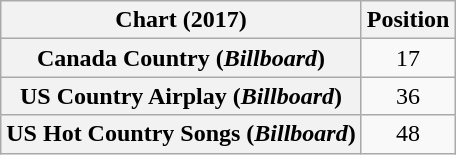<table class="wikitable sortable plainrowheaders" style="text-align:center">
<tr>
<th scope="col">Chart (2017)</th>
<th scope="col">Position</th>
</tr>
<tr>
<th scope="row">Canada Country (<em>Billboard</em>)</th>
<td>17</td>
</tr>
<tr>
<th scope="row">US Country Airplay (<em>Billboard</em>)</th>
<td>36</td>
</tr>
<tr>
<th scope="row">US Hot Country Songs (<em>Billboard</em>)</th>
<td>48</td>
</tr>
</table>
